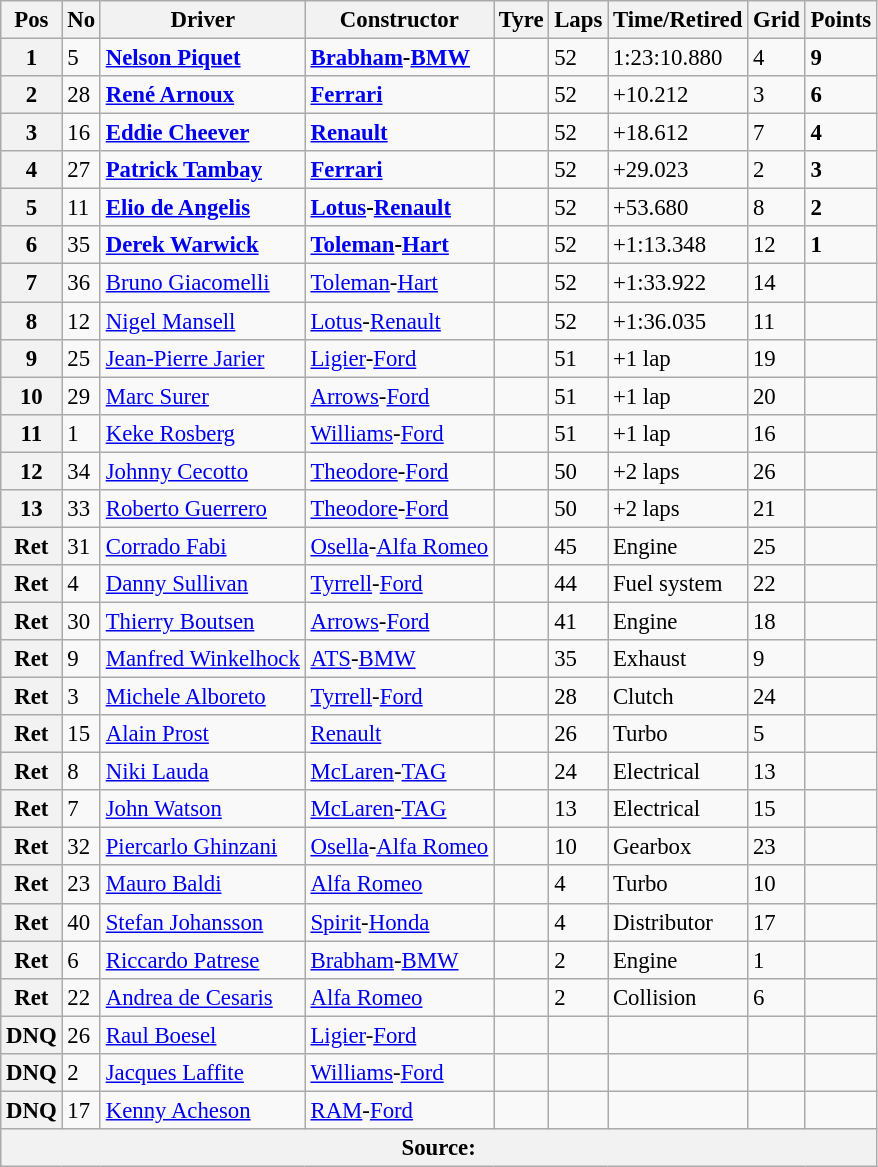<table class="wikitable" style="font-size:95%;">
<tr>
<th>Pos</th>
<th>No</th>
<th>Driver</th>
<th>Constructor</th>
<th>Tyre</th>
<th>Laps</th>
<th>Time/Retired</th>
<th>Grid</th>
<th>Points</th>
</tr>
<tr>
<th>1</th>
<td>5</td>
<td> <strong><a href='#'>Nelson Piquet</a></strong></td>
<td><strong><a href='#'>Brabham</a>-<a href='#'>BMW</a></strong></td>
<td></td>
<td>52</td>
<td>1:23:10.880</td>
<td>4</td>
<td><strong>9</strong></td>
</tr>
<tr>
<th>2</th>
<td>28</td>
<td> <strong><a href='#'>René Arnoux</a></strong></td>
<td><strong><a href='#'>Ferrari</a></strong></td>
<td></td>
<td>52</td>
<td>+10.212</td>
<td>3</td>
<td><strong>6</strong></td>
</tr>
<tr>
<th>3</th>
<td>16</td>
<td> <strong><a href='#'>Eddie Cheever</a></strong></td>
<td><strong><a href='#'>Renault</a></strong></td>
<td></td>
<td>52</td>
<td>+18.612</td>
<td>7</td>
<td><strong>4</strong></td>
</tr>
<tr>
<th>4</th>
<td>27</td>
<td> <strong><a href='#'>Patrick Tambay</a></strong></td>
<td><strong><a href='#'>Ferrari</a></strong></td>
<td></td>
<td>52</td>
<td>+29.023</td>
<td>2</td>
<td><strong>3</strong></td>
</tr>
<tr>
<th>5</th>
<td>11</td>
<td> <strong><a href='#'>Elio de Angelis</a></strong></td>
<td><strong><a href='#'>Lotus</a>-<a href='#'>Renault</a></strong></td>
<td></td>
<td>52</td>
<td>+53.680</td>
<td>8</td>
<td><strong>2</strong></td>
</tr>
<tr>
<th>6</th>
<td>35</td>
<td> <strong><a href='#'>Derek Warwick</a></strong></td>
<td><strong><a href='#'>Toleman</a>-<a href='#'>Hart</a></strong></td>
<td></td>
<td>52</td>
<td>+1:13.348</td>
<td>12</td>
<td><strong>1</strong></td>
</tr>
<tr>
<th>7</th>
<td>36</td>
<td> <a href='#'>Bruno Giacomelli</a></td>
<td><a href='#'>Toleman</a>-<a href='#'>Hart</a></td>
<td></td>
<td>52</td>
<td>+1:33.922</td>
<td>14</td>
<td> </td>
</tr>
<tr>
<th>8</th>
<td>12</td>
<td> <a href='#'>Nigel Mansell</a></td>
<td><a href='#'>Lotus</a>-<a href='#'>Renault</a></td>
<td></td>
<td>52</td>
<td>+1:36.035</td>
<td>11</td>
<td> </td>
</tr>
<tr>
<th>9</th>
<td>25</td>
<td> <a href='#'>Jean-Pierre Jarier</a></td>
<td><a href='#'>Ligier</a>-<a href='#'>Ford</a></td>
<td></td>
<td>51</td>
<td>+1 lap</td>
<td>19</td>
<td> </td>
</tr>
<tr>
<th>10</th>
<td>29</td>
<td> <a href='#'>Marc Surer</a></td>
<td><a href='#'>Arrows</a>-<a href='#'>Ford</a></td>
<td></td>
<td>51</td>
<td>+1 lap</td>
<td>20</td>
<td> </td>
</tr>
<tr>
<th>11</th>
<td>1</td>
<td> <a href='#'>Keke Rosberg</a></td>
<td><a href='#'>Williams</a>-<a href='#'>Ford</a></td>
<td></td>
<td>51</td>
<td>+1 lap</td>
<td>16</td>
<td> </td>
</tr>
<tr>
<th>12</th>
<td>34</td>
<td> <a href='#'>Johnny Cecotto</a></td>
<td><a href='#'>Theodore</a>-<a href='#'>Ford</a></td>
<td></td>
<td>50</td>
<td>+2 laps</td>
<td>26</td>
<td> </td>
</tr>
<tr>
<th>13</th>
<td>33</td>
<td> <a href='#'>Roberto Guerrero</a></td>
<td><a href='#'>Theodore</a>-<a href='#'>Ford</a></td>
<td></td>
<td>50</td>
<td>+2 laps</td>
<td>21</td>
<td> </td>
</tr>
<tr>
<th>Ret</th>
<td>31</td>
<td> <a href='#'>Corrado Fabi</a></td>
<td><a href='#'>Osella</a>-<a href='#'>Alfa Romeo</a></td>
<td></td>
<td>45</td>
<td>Engine</td>
<td>25</td>
<td> </td>
</tr>
<tr>
<th>Ret</th>
<td>4</td>
<td> <a href='#'>Danny Sullivan</a></td>
<td><a href='#'>Tyrrell</a>-<a href='#'>Ford</a></td>
<td></td>
<td>44</td>
<td>Fuel system</td>
<td>22</td>
<td> </td>
</tr>
<tr>
<th>Ret</th>
<td>30</td>
<td> <a href='#'>Thierry Boutsen</a></td>
<td><a href='#'>Arrows</a>-<a href='#'>Ford</a></td>
<td></td>
<td>41</td>
<td>Engine</td>
<td>18</td>
<td> </td>
</tr>
<tr>
<th>Ret</th>
<td>9</td>
<td> <a href='#'>Manfred Winkelhock</a></td>
<td><a href='#'>ATS</a>-<a href='#'>BMW</a></td>
<td></td>
<td>35</td>
<td>Exhaust</td>
<td>9</td>
<td> </td>
</tr>
<tr>
<th>Ret</th>
<td>3</td>
<td> <a href='#'>Michele Alboreto</a></td>
<td><a href='#'>Tyrrell</a>-<a href='#'>Ford</a></td>
<td></td>
<td>28</td>
<td>Clutch</td>
<td>24</td>
<td> </td>
</tr>
<tr>
<th>Ret</th>
<td>15</td>
<td> <a href='#'>Alain Prost</a></td>
<td><a href='#'>Renault</a></td>
<td></td>
<td>26</td>
<td>Turbo</td>
<td>5</td>
<td> </td>
</tr>
<tr>
<th>Ret</th>
<td>8</td>
<td> <a href='#'>Niki Lauda</a></td>
<td><a href='#'>McLaren</a>-<a href='#'>TAG</a></td>
<td></td>
<td>24</td>
<td>Electrical</td>
<td>13</td>
<td> </td>
</tr>
<tr>
<th>Ret</th>
<td>7</td>
<td> <a href='#'>John Watson</a></td>
<td><a href='#'>McLaren</a>-<a href='#'>TAG</a></td>
<td></td>
<td>13</td>
<td>Electrical</td>
<td>15</td>
<td> </td>
</tr>
<tr>
<th>Ret</th>
<td>32</td>
<td> <a href='#'>Piercarlo Ghinzani</a></td>
<td><a href='#'>Osella</a>-<a href='#'>Alfa Romeo</a></td>
<td></td>
<td>10</td>
<td>Gearbox</td>
<td>23</td>
<td> </td>
</tr>
<tr>
<th>Ret</th>
<td>23</td>
<td> <a href='#'>Mauro Baldi</a></td>
<td><a href='#'>Alfa Romeo</a></td>
<td></td>
<td>4</td>
<td>Turbo</td>
<td>10</td>
<td> </td>
</tr>
<tr>
<th>Ret</th>
<td>40</td>
<td> <a href='#'>Stefan Johansson</a></td>
<td><a href='#'>Spirit</a>-<a href='#'>Honda</a></td>
<td></td>
<td>4</td>
<td>Distributor</td>
<td>17</td>
<td> </td>
</tr>
<tr>
<th>Ret</th>
<td>6</td>
<td> <a href='#'>Riccardo Patrese</a></td>
<td><a href='#'>Brabham</a>-<a href='#'>BMW</a></td>
<td></td>
<td>2</td>
<td>Engine</td>
<td>1</td>
<td> </td>
</tr>
<tr>
<th>Ret</th>
<td>22</td>
<td> <a href='#'>Andrea de Cesaris</a></td>
<td><a href='#'>Alfa Romeo</a></td>
<td></td>
<td>2</td>
<td>Collision</td>
<td>6</td>
<td> </td>
</tr>
<tr>
<th>DNQ</th>
<td>26</td>
<td> <a href='#'>Raul Boesel</a></td>
<td><a href='#'>Ligier</a>-<a href='#'>Ford</a></td>
<td></td>
<td> </td>
<td></td>
<td></td>
<td> </td>
</tr>
<tr>
<th>DNQ</th>
<td>2</td>
<td> <a href='#'>Jacques Laffite</a></td>
<td><a href='#'>Williams</a>-<a href='#'>Ford</a></td>
<td></td>
<td> </td>
<td></td>
<td></td>
<td> </td>
</tr>
<tr>
<th>DNQ</th>
<td>17</td>
<td> <a href='#'>Kenny Acheson</a></td>
<td><a href='#'>RAM</a>-<a href='#'>Ford</a></td>
<td></td>
<td> </td>
<td> </td>
<td> </td>
<td> </td>
</tr>
<tr>
<th colspan="9" style="text-align: center">Source: </th>
</tr>
</table>
